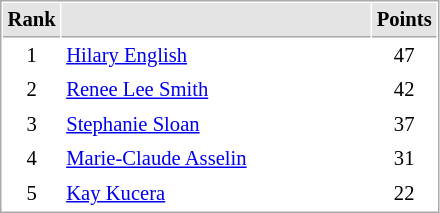<table cellspacing="1" cellpadding="3" style="border:1px solid #AAAAAA;font-size:86%">
<tr bgcolor="#E4E4E4">
<th style="border-bottom:1px solid #AAAAAA" width=10>Rank</th>
<th style="border-bottom:1px solid #AAAAAA" width=200></th>
<th style="border-bottom:1px solid #AAAAAA" width=20>Points</th>
</tr>
<tr>
<td align="center">1</td>
<td> <a href='#'>Hilary English</a></td>
<td align=center>47</td>
</tr>
<tr>
<td align="center">2</td>
<td> <a href='#'>Renee Lee Smith</a></td>
<td align=center>42</td>
</tr>
<tr>
<td align="center">3</td>
<td> <a href='#'>Stephanie Sloan</a></td>
<td align=center>37</td>
</tr>
<tr>
<td align="center">4</td>
<td> <a href='#'>Marie-Claude Asselin</a></td>
<td align=center>31</td>
</tr>
<tr>
<td align="center">5</td>
<td> <a href='#'>Kay Kucera</a></td>
<td align=center>22</td>
</tr>
</table>
